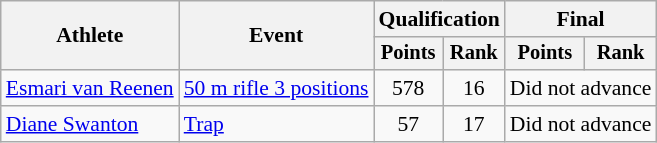<table class="wikitable" style="font-size:90%">
<tr>
<th rowspan="2">Athlete</th>
<th rowspan="2">Event</th>
<th colspan=2>Qualification</th>
<th colspan=2>Final</th>
</tr>
<tr style="font-size:95%">
<th>Points</th>
<th>Rank</th>
<th>Points</th>
<th>Rank</th>
</tr>
<tr align=center>
<td align=left><a href='#'>Esmari van Reenen</a></td>
<td align=left><a href='#'>50 m rifle 3 positions</a></td>
<td>578</td>
<td>16</td>
<td colspan=2>Did not advance</td>
</tr>
<tr align=center>
<td align=left><a href='#'>Diane Swanton</a></td>
<td align=left><a href='#'>Trap</a></td>
<td>57</td>
<td>17</td>
<td colspan=2>Did not advance</td>
</tr>
</table>
